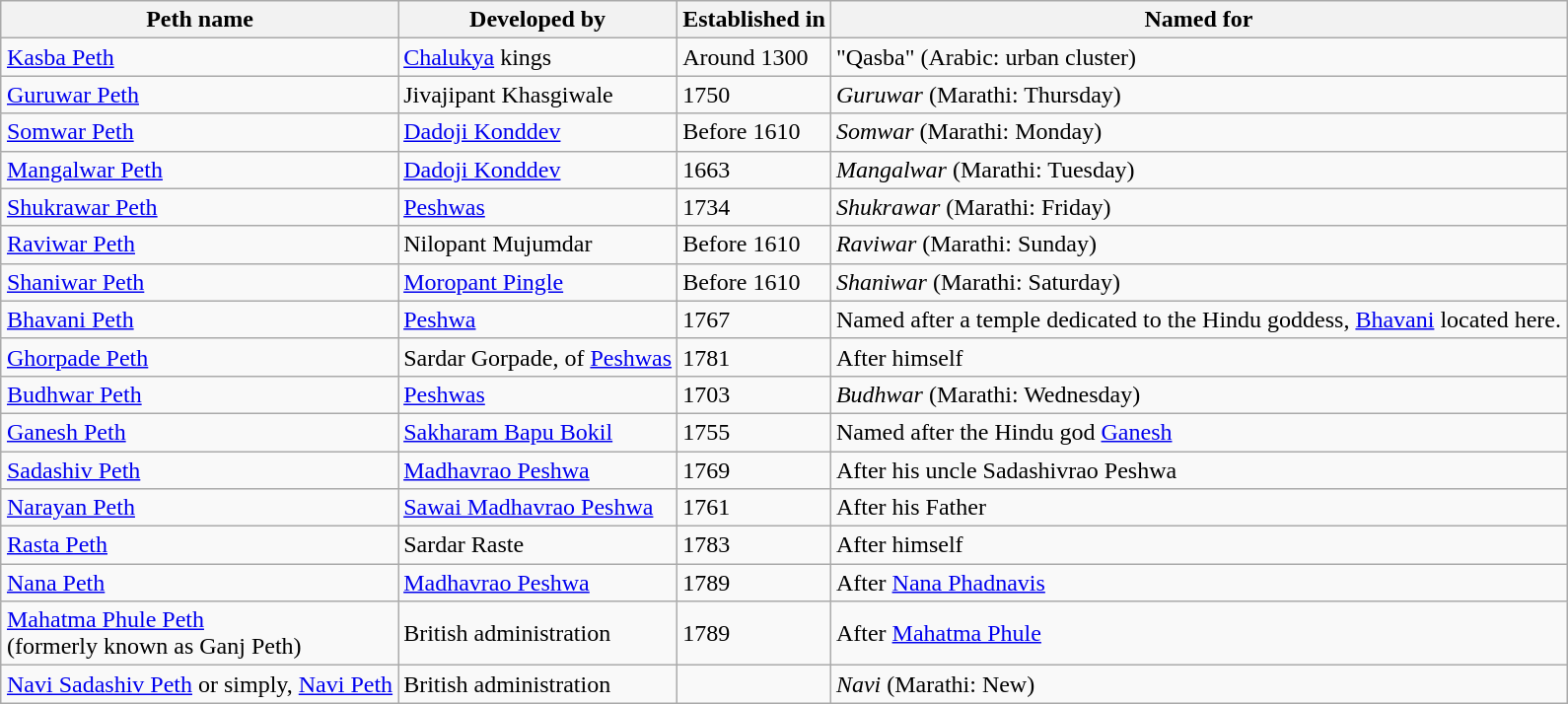<table class="wikitable sortable" style="margin:1em auto;">
<tr>
<th>Peth name</th>
<th>Developed by</th>
<th>Established in</th>
<th>Named for</th>
</tr>
<tr>
<td><a href='#'>Kasba Peth</a></td>
<td><a href='#'>Chalukya</a> kings</td>
<td>Around 1300</td>
<td>"Qasba" (Arabic: urban cluster)</td>
</tr>
<tr>
<td><a href='#'>Guruwar Peth</a></td>
<td>Jivajipant Khasgiwale</td>
<td>1750</td>
<td><em>Guruwar</em> (Marathi: Thursday)</td>
</tr>
<tr>
<td><a href='#'>Somwar Peth</a></td>
<td><a href='#'>Dadoji Konddev</a></td>
<td>Before 1610</td>
<td><em>Somwar</em> (Marathi: Monday)</td>
</tr>
<tr>
<td><a href='#'>Mangalwar Peth</a></td>
<td><a href='#'>Dadoji Konddev</a></td>
<td>1663</td>
<td><em>Mangalwar</em> (Marathi: Tuesday)</td>
</tr>
<tr>
<td><a href='#'>Shukrawar Peth</a></td>
<td><a href='#'>Peshwas</a></td>
<td>1734</td>
<td><em>Shukrawar</em> (Marathi: Friday)</td>
</tr>
<tr>
<td><a href='#'>Raviwar Peth</a></td>
<td>Nilopant Mujumdar</td>
<td>Before 1610</td>
<td><em>Raviwar</em> (Marathi: Sunday)</td>
</tr>
<tr>
<td><a href='#'>Shaniwar Peth</a></td>
<td><a href='#'>Moropant Pingle</a></td>
<td>Before 1610</td>
<td><em>Shaniwar</em> (Marathi: Saturday)</td>
</tr>
<tr>
<td><a href='#'>Bhavani Peth</a></td>
<td><a href='#'>Peshwa</a></td>
<td>1767</td>
<td>Named after a temple dedicated to the Hindu goddess,  <a href='#'>Bhavani</a> located here.</td>
</tr>
<tr>
<td><a href='#'>Ghorpade Peth</a></td>
<td>Sardar Gorpade, of <a href='#'>Peshwas</a></td>
<td>1781</td>
<td>After himself</td>
</tr>
<tr>
<td><a href='#'>Budhwar Peth</a></td>
<td><a href='#'>Peshwas</a></td>
<td>1703</td>
<td><em>Budhwar</em> (Marathi: Wednesday)</td>
</tr>
<tr>
<td><a href='#'>Ganesh Peth</a></td>
<td><a href='#'>Sakharam Bapu Bokil</a></td>
<td>1755</td>
<td>Named after the Hindu god <a href='#'>Ganesh</a></td>
</tr>
<tr>
<td><a href='#'>Sadashiv Peth</a></td>
<td><a href='#'>Madhavrao Peshwa</a></td>
<td>1769</td>
<td>After his uncle Sadashivrao Peshwa</td>
</tr>
<tr>
<td><a href='#'>Narayan Peth</a></td>
<td><a href='#'>Sawai Madhavrao Peshwa</a></td>
<td>1761</td>
<td>After his Father</td>
</tr>
<tr>
<td><a href='#'>Rasta Peth</a></td>
<td>Sardar Raste</td>
<td>1783</td>
<td>After himself</td>
</tr>
<tr>
<td><a href='#'>Nana Peth</a></td>
<td><a href='#'>Madhavrao Peshwa</a></td>
<td>1789</td>
<td>After <a href='#'>Nana Phadnavis</a></td>
</tr>
<tr>
<td><a href='#'>Mahatma Phule Peth</a><br>(formerly known as Ganj Peth)</td>
<td>British administration</td>
<td>1789</td>
<td>After <a href='#'>Mahatma Phule</a></td>
</tr>
<tr>
<td><a href='#'>Navi Sadashiv Peth</a> or simply, <a href='#'>Navi Peth</a></td>
<td>British administration</td>
<td></td>
<td><em>Navi</em> (Marathi: New)</td>
</tr>
</table>
